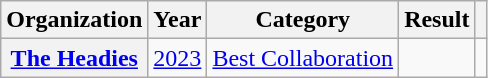<table class="wikitable sortable plainrowheaders" style="border:none; margin:0;">
<tr>
<th scope="col">Organization</th>
<th scope="col">Year</th>
<th scope="col">Category</th>
<th scope="col">Result</th>
<th class="unsortable" scope="col"></th>
</tr>
<tr>
<th scope="row"><a href='#'>The Headies</a></th>
<td><a href='#'>2023</a></td>
<td><a href='#'>Best Collaboration</a></td>
<td></td>
<td style="text-align:center"></td>
</tr>
</table>
